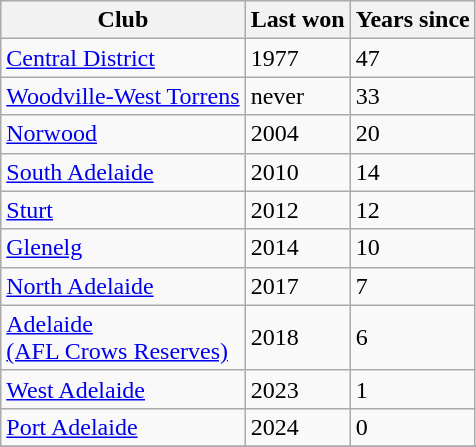<table class="wikitable">
<tr>
<th>Club</th>
<th>Last won</th>
<th>Years since</th>
</tr>
<tr>
<td><a href='#'>Central District</a></td>
<td>1977</td>
<td>47</td>
</tr>
<tr>
<td><a href='#'>Woodville-West Torrens</a></td>
<td>never</td>
<td>33</td>
</tr>
<tr>
<td><a href='#'>Norwood</a></td>
<td>2004</td>
<td>20</td>
</tr>
<tr>
<td><a href='#'>South Adelaide</a></td>
<td>2010</td>
<td>14</td>
</tr>
<tr>
<td><a href='#'>Sturt</a></td>
<td>2012</td>
<td>12</td>
</tr>
<tr>
<td><a href='#'>Glenelg</a></td>
<td>2014</td>
<td>10</td>
</tr>
<tr>
<td><a href='#'>North Adelaide</a></td>
<td>2017</td>
<td>7</td>
</tr>
<tr>
<td><a href='#'>Adelaide <br>(AFL Crows Reserves)</a></td>
<td>2018</td>
<td>6</td>
</tr>
<tr>
<td><a href='#'>West Adelaide</a></td>
<td>2023</td>
<td>1</td>
</tr>
<tr>
<td><a href='#'>Port Adelaide</a></td>
<td>2024</td>
<td>0</td>
</tr>
<tr>
</tr>
</table>
